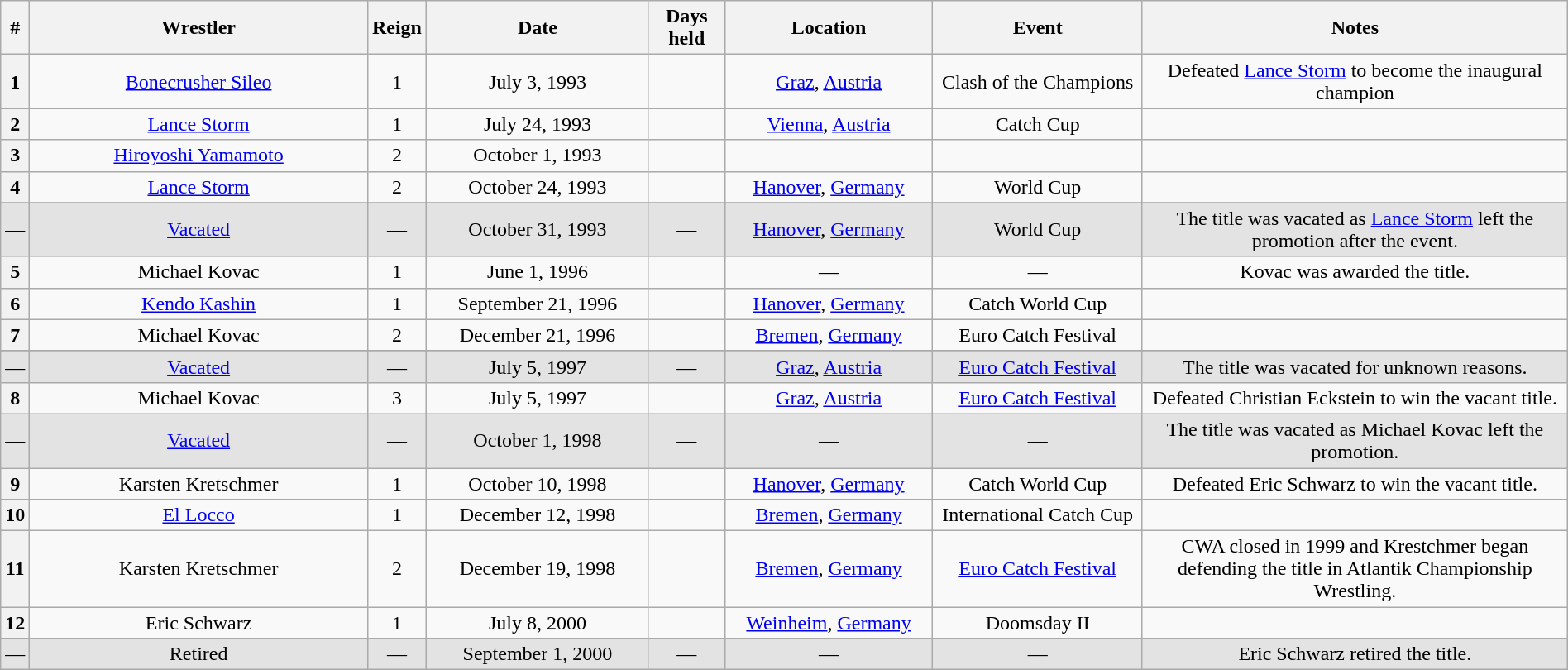<table class="wikitable sortable" width=100% style="text-align: center">
<tr>
<th width=0 data-sort-type="number">#</th>
<th style="width:23%">Wrestler</th>
<th style="width:0%">Reign</th>
<th style="width:15%">Date</th>
<th style="width:5%">Days held</th>
<th style="width:14%">Location</th>
<th style="width:14%">Event</th>
<th style="width:56%" class="unsortable">Notes</th>
</tr>
<tr>
<th>1</th>
<td><a href='#'>Bonecrusher Sileo</a></td>
<td>1</td>
<td>July 3, 1993</td>
<td></td>
<td><a href='#'>Graz</a>, <a href='#'>Austria</a></td>
<td>Clash of the Champions</td>
<td>Defeated <a href='#'>Lance Storm</a> to become the inaugural champion</td>
</tr>
<tr>
<th>2</th>
<td><a href='#'>Lance Storm</a></td>
<td>1</td>
<td>July 24, 1993</td>
<td></td>
<td><a href='#'>Vienna</a>, <a href='#'>Austria</a></td>
<td>Catch Cup</td>
<td></td>
</tr>
<tr>
<th>3</th>
<td><a href='#'>Hiroyoshi Yamamoto</a></td>
<td>2</td>
<td>October 1, 1993</td>
<td></td>
<td></td>
<td></td>
<td></td>
</tr>
<tr>
<th>4</th>
<td><a href='#'>Lance Storm</a></td>
<td>2</td>
<td>October 24, 1993</td>
<td></td>
<td><a href='#'>Hanover</a>, <a href='#'>Germany</a></td>
<td>World Cup</td>
<td></td>
</tr>
<tr>
</tr>
<tr style="background: #e3e3e3;">
<td>—</td>
<td><a href='#'>Vacated</a></td>
<td>—</td>
<td>October 31, 1993</td>
<td>—</td>
<td><a href='#'>Hanover</a>, <a href='#'>Germany</a></td>
<td>World Cup</td>
<td>The title was vacated as <a href='#'>Lance Storm</a> left the promotion after the event.</td>
</tr>
<tr>
<th>5</th>
<td>Michael Kovac</td>
<td>1</td>
<td>June 1, 1996</td>
<td></td>
<td>—</td>
<td>—</td>
<td>Kovac was awarded the title.</td>
</tr>
<tr>
<th>6</th>
<td><a href='#'>Kendo Kashin</a></td>
<td>1</td>
<td>September 21, 1996</td>
<td></td>
<td><a href='#'>Hanover</a>, <a href='#'>Germany</a></td>
<td>Catch World Cup</td>
<td></td>
</tr>
<tr>
<th>7</th>
<td>Michael Kovac</td>
<td>2</td>
<td>December 21, 1996</td>
<td></td>
<td><a href='#'>Bremen</a>, <a href='#'>Germany</a></td>
<td>Euro Catch Festival</td>
<td></td>
</tr>
<tr>
</tr>
<tr style="background: #e3e3e3;">
<td>—</td>
<td><a href='#'>Vacated</a></td>
<td>—</td>
<td>July 5, 1997</td>
<td>—</td>
<td><a href='#'>Graz</a>, <a href='#'>Austria</a></td>
<td><a href='#'>Euro Catch Festival</a></td>
<td>The title was vacated for unknown reasons.</td>
</tr>
<tr>
<th>8</th>
<td>Michael Kovac</td>
<td>3</td>
<td>July 5, 1997</td>
<td></td>
<td><a href='#'>Graz</a>, <a href='#'>Austria</a></td>
<td><a href='#'>Euro Catch Festival</a></td>
<td>Defeated Christian Eckstein to win the vacant title.</td>
</tr>
<tr style="background: #e3e3e3;">
<td>—</td>
<td><a href='#'>Vacated</a></td>
<td>—</td>
<td>October 1, 1998</td>
<td>—</td>
<td>—</td>
<td>—</td>
<td>The title was vacated as Michael Kovac left the promotion.</td>
</tr>
<tr>
<th>9</th>
<td>Karsten Kretschmer</td>
<td>1</td>
<td>October 10, 1998</td>
<td></td>
<td><a href='#'>Hanover</a>, <a href='#'>Germany</a></td>
<td>Catch World Cup</td>
<td>Defeated Eric Schwarz to win the vacant title.</td>
</tr>
<tr>
<th>10</th>
<td><a href='#'>El Locco</a></td>
<td>1</td>
<td>December 12, 1998</td>
<td></td>
<td><a href='#'>Bremen</a>, <a href='#'>Germany</a></td>
<td>International Catch Cup</td>
<td></td>
</tr>
<tr>
<th>11</th>
<td>Karsten Kretschmer</td>
<td>2</td>
<td>December 19, 1998</td>
<td></td>
<td><a href='#'>Bremen</a>, <a href='#'>Germany</a></td>
<td><a href='#'>Euro Catch Festival</a></td>
<td>CWA closed in 1999 and Krestchmer began defending the title in Atlantik Championship Wrestling.</td>
</tr>
<tr>
<th>12</th>
<td>Eric Schwarz</td>
<td>1</td>
<td>July 8, 2000</td>
<td></td>
<td><a href='#'>Weinheim</a>, <a href='#'>Germany</a></td>
<td>Doomsday II</td>
<td></td>
</tr>
<tr style="background: #e3e3e3;">
<td>—</td>
<td>Retired</td>
<td>—</td>
<td>September 1, 2000</td>
<td>—</td>
<td>—</td>
<td>—</td>
<td>Eric Schwarz retired the title.</td>
</tr>
</table>
